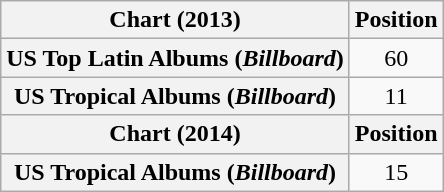<table class="wikitable plainrowheaders">
<tr>
<th scope="col">Chart (2013)</th>
<th scope="col">Position</th>
</tr>
<tr>
<th scope="row">US Top Latin Albums (<em>Billboard</em>)</th>
<td style="text-align:center;">60</td>
</tr>
<tr>
<th scope="row">US Tropical Albums (<em>Billboard</em>)</th>
<td style="text-align:center;">11</td>
</tr>
<tr>
<th scope="col">Chart (2014)</th>
<th scope="col">Position</th>
</tr>
<tr>
<th scope="row">US Tropical Albums (<em>Billboard</em>)</th>
<td style="text-align:center;">15</td>
</tr>
</table>
